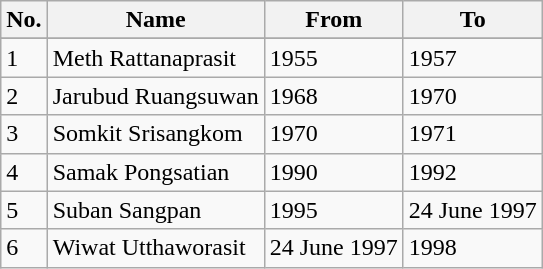<table class="wikitable">
<tr>
<th>No.</th>
<th>Name</th>
<th>From</th>
<th>To</th>
</tr>
<tr>
</tr>
<tr 1>
<td>1</td>
<td>Meth Rattanaprasit</td>
<td>1955</td>
<td>1957</td>
</tr>
<tr>
<td>2</td>
<td>Jarubud Ruangsuwan</td>
<td>1968</td>
<td>1970</td>
</tr>
<tr>
<td>3</td>
<td>Somkit Srisangkom</td>
<td>1970</td>
<td>1971</td>
</tr>
<tr>
<td>4</td>
<td>Samak Pongsatian</td>
<td>1990</td>
<td>1992</td>
</tr>
<tr>
<td>5</td>
<td>Suban Sangpan</td>
<td>1995</td>
<td>24 June 1997</td>
</tr>
<tr>
<td>6</td>
<td>Wiwat Utthaworasit</td>
<td>24 June 1997</td>
<td>1998</td>
</tr>
</table>
